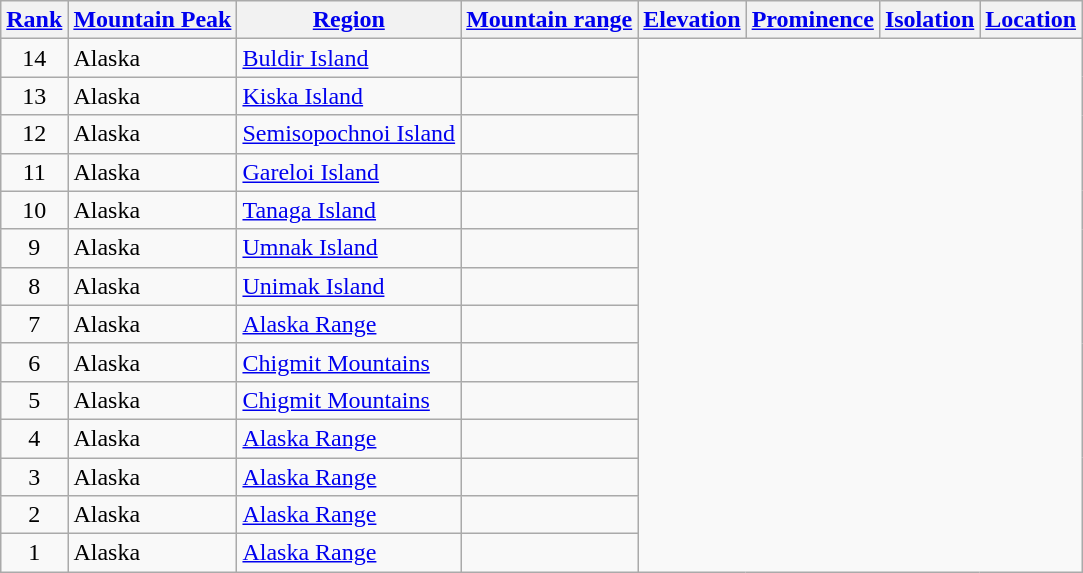<table class="wikitable sortable">
<tr>
<th><a href='#'>Rank</a></th>
<th><a href='#'>Mountain Peak</a></th>
<th><a href='#'>Region</a></th>
<th><a href='#'>Mountain range</a></th>
<th><a href='#'>Elevation</a></th>
<th><a href='#'>Prominence</a></th>
<th><a href='#'>Isolation</a></th>
<th><a href='#'>Location</a></th>
</tr>
<tr>
<td align=center>14<br></td>
<td>Alaska</td>
<td><a href='#'>Buldir Island</a><br></td>
<td></td>
</tr>
<tr>
<td align=center>13<br></td>
<td>Alaska</td>
<td><a href='#'>Kiska Island</a><br></td>
<td></td>
</tr>
<tr>
<td align=center>12<br></td>
<td>Alaska</td>
<td><a href='#'>Semisopochnoi Island</a><br></td>
<td></td>
</tr>
<tr>
<td align=center>11<br></td>
<td>Alaska</td>
<td><a href='#'>Gareloi Island</a><br></td>
<td></td>
</tr>
<tr>
<td align=center>10<br></td>
<td>Alaska</td>
<td><a href='#'>Tanaga Island</a><br></td>
<td></td>
</tr>
<tr>
<td align=center>9<br></td>
<td>Alaska</td>
<td><a href='#'>Umnak Island</a><br></td>
<td></td>
</tr>
<tr>
<td align=center>8<br></td>
<td>Alaska</td>
<td><a href='#'>Unimak Island</a><br></td>
<td></td>
</tr>
<tr>
<td align=center>7<br></td>
<td>Alaska</td>
<td><a href='#'>Alaska Range</a><br></td>
<td></td>
</tr>
<tr>
<td align=center>6<br></td>
<td>Alaska</td>
<td><a href='#'>Chigmit Mountains</a><br></td>
<td></td>
</tr>
<tr>
<td align=center>5<br></td>
<td>Alaska</td>
<td><a href='#'>Chigmit Mountains</a><br></td>
<td></td>
</tr>
<tr>
<td align=center>4<br></td>
<td>Alaska</td>
<td><a href='#'>Alaska Range</a><br></td>
<td></td>
</tr>
<tr>
<td align=center>3<br></td>
<td>Alaska</td>
<td><a href='#'>Alaska Range</a><br></td>
<td></td>
</tr>
<tr>
<td align=center>2<br></td>
<td>Alaska</td>
<td><a href='#'>Alaska Range</a><br></td>
<td></td>
</tr>
<tr>
<td align=center>1<br></td>
<td>Alaska</td>
<td><a href='#'>Alaska Range</a><br></td>
<td></td>
</tr>
</table>
